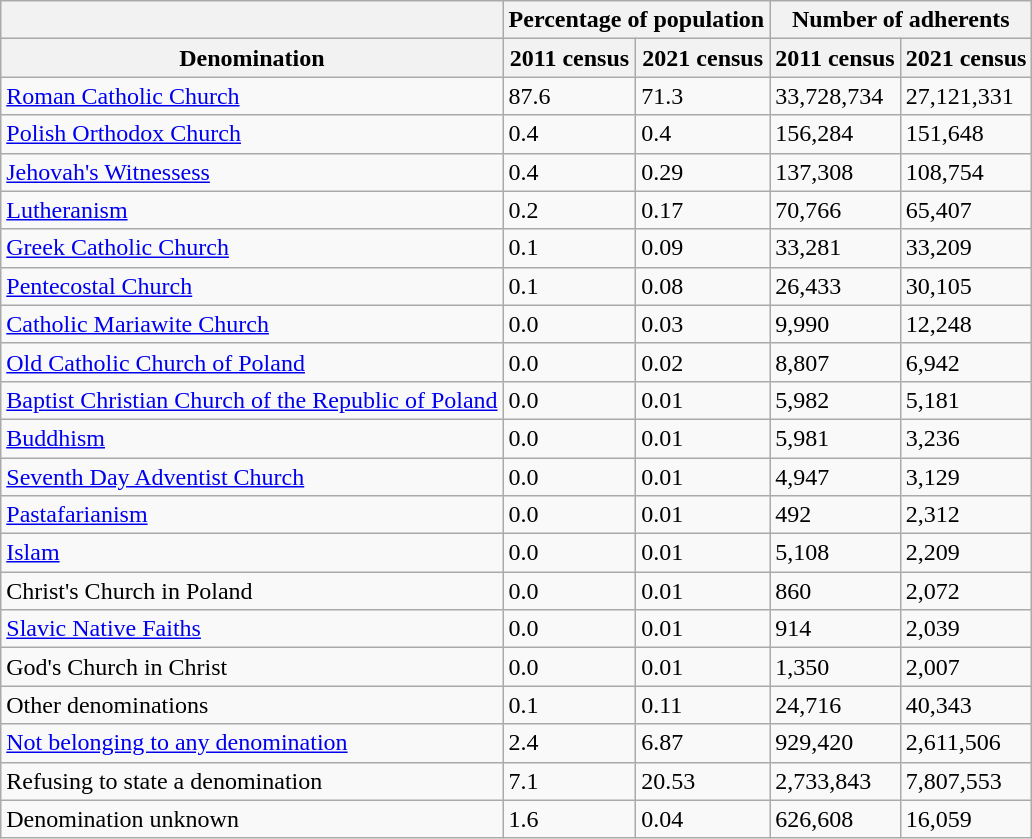<table class="wikitable sortable">
<tr>
<th></th>
<th colspan="2">Percentage of population</th>
<th colspan="2">Number of adherents</th>
</tr>
<tr>
<th>Denomination</th>
<th>2011 census</th>
<th>2021 census</th>
<th>2011 census</th>
<th>2021 census</th>
</tr>
<tr>
<td><a href='#'>Roman Catholic Church</a></td>
<td>87.6</td>
<td>71.3</td>
<td>33,728,734</td>
<td>27,121,331</td>
</tr>
<tr>
<td><a href='#'>Polish Orthodox Church</a></td>
<td>0.4</td>
<td>0.4</td>
<td>156,284</td>
<td>151,648</td>
</tr>
<tr>
<td><a href='#'>Jehovah's Witnessess</a></td>
<td>0.4</td>
<td>0.29</td>
<td>137,308</td>
<td>108,754</td>
</tr>
<tr>
<td><a href='#'>Lutheranism</a></td>
<td>0.2</td>
<td>0.17</td>
<td>70,766</td>
<td>65,407</td>
</tr>
<tr>
<td><a href='#'>Greek Catholic Church</a></td>
<td>0.1</td>
<td>0.09</td>
<td>33,281</td>
<td>33,209</td>
</tr>
<tr>
<td><a href='#'>Pentecostal Church</a></td>
<td>0.1</td>
<td>0.08</td>
<td>26,433</td>
<td>30,105</td>
</tr>
<tr>
<td><a href='#'>Catholic Mariawite Church</a></td>
<td>0.0</td>
<td>0.03</td>
<td>9,990</td>
<td>12,248</td>
</tr>
<tr>
<td><a href='#'>Old Catholic Church of Poland</a></td>
<td>0.0</td>
<td>0.02</td>
<td>8,807</td>
<td>6,942</td>
</tr>
<tr>
<td><a href='#'>Baptist Christian Church of the Republic of Poland</a></td>
<td>0.0</td>
<td>0.01</td>
<td>5,982</td>
<td>5,181</td>
</tr>
<tr>
<td><a href='#'>Buddhism</a></td>
<td>0.0</td>
<td>0.01</td>
<td>5,981</td>
<td>3,236</td>
</tr>
<tr>
<td><a href='#'>Seventh Day Adventist Church</a></td>
<td>0.0</td>
<td>0.01</td>
<td>4,947</td>
<td>3,129</td>
</tr>
<tr>
<td><a href='#'>Pastafarianism</a></td>
<td>0.0</td>
<td>0.01</td>
<td>492</td>
<td>2,312</td>
</tr>
<tr>
<td><a href='#'>Islam</a></td>
<td>0.0</td>
<td>0.01</td>
<td>5,108</td>
<td>2,209</td>
</tr>
<tr>
<td>Christ's Church in Poland</td>
<td>0.0</td>
<td>0.01</td>
<td>860</td>
<td>2,072</td>
</tr>
<tr>
<td><a href='#'>Slavic Native Faiths</a></td>
<td>0.0</td>
<td>0.01</td>
<td>914</td>
<td>2,039</td>
</tr>
<tr>
<td>God's Church in Christ</td>
<td>0.0</td>
<td>0.01</td>
<td>1,350</td>
<td>2,007</td>
</tr>
<tr>
<td>Other denominations</td>
<td>0.1</td>
<td>0.11</td>
<td>24,716</td>
<td>40,343</td>
</tr>
<tr>
<td><a href='#'>Not belonging to any denomination</a></td>
<td>2.4</td>
<td>6.87</td>
<td>929,420</td>
<td>2,611,506</td>
</tr>
<tr>
<td>Refusing to state a denomination</td>
<td>7.1</td>
<td>20.53</td>
<td>2,733,843</td>
<td>7,807,553</td>
</tr>
<tr>
<td>Denomination unknown</td>
<td>1.6</td>
<td>0.04</td>
<td>626,608</td>
<td>16,059</td>
</tr>
</table>
